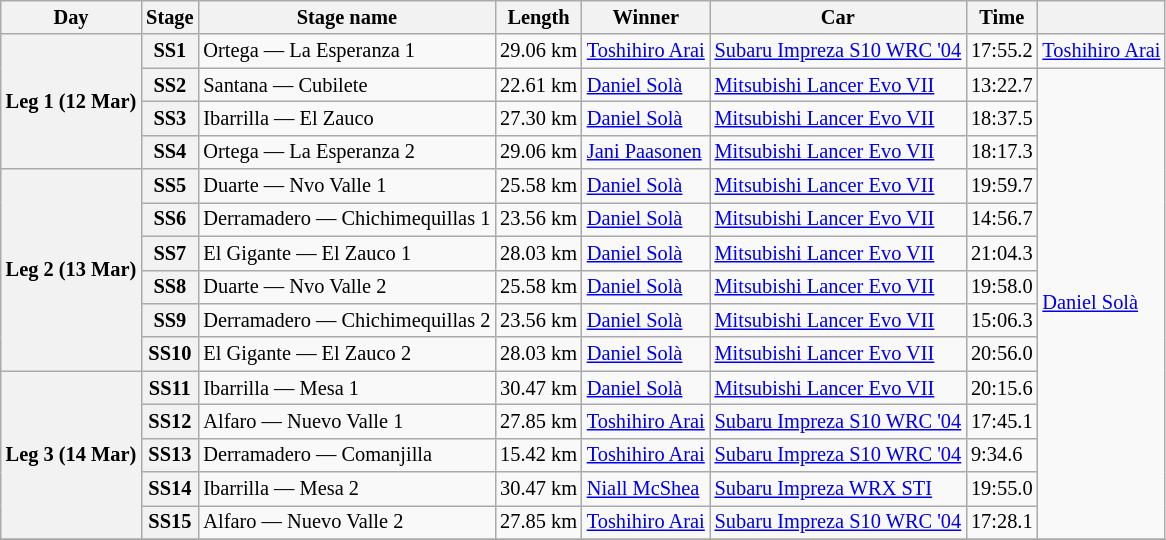<table class="wikitable" style="font-size: 85%;">
<tr>
<th>Day</th>
<th>Stage</th>
<th>Stage name</th>
<th>Length</th>
<th>Winner</th>
<th>Car</th>
<th>Time</th>
<th></th>
</tr>
<tr>
<th rowspan="4">Leg 1 (12 Mar)</th>
<th>SS1</th>
<td>Ortega — La Esperanza 1</td>
<td align="center">29.06 km</td>
<td> <a href='#'>Toshihiro Arai</a></td>
<td><a href='#'>Subaru Impreza S10 WRC '04</a></td>
<td>17:55.2</td>
<td rowspan="1"> <a href='#'>Toshihiro Arai</a></td>
</tr>
<tr>
<th>SS2</th>
<td>Santana — Cubilete</td>
<td align="center">22.61 km</td>
<td> <a href='#'>Daniel Solà</a></td>
<td><a href='#'>Mitsubishi Lancer Evo VII</a></td>
<td>13:22.7</td>
<td rowspan="14"> <a href='#'>Daniel Solà</a></td>
</tr>
<tr>
<th>SS3</th>
<td>Ibarrilla — El Zauco</td>
<td align="center">27.30 km</td>
<td> <a href='#'>Daniel Solà</a></td>
<td><a href='#'>Mitsubishi Lancer Evo VII</a></td>
<td>18:37.5</td>
</tr>
<tr>
<th>SS4</th>
<td>Ortega — La Esperanza 2</td>
<td align="center">29.06 km</td>
<td> <a href='#'>Jani Paasonen</a></td>
<td><a href='#'>Mitsubishi Lancer Evo VII</a></td>
<td>18:17.3</td>
</tr>
<tr>
<th rowspan="6">Leg 2 (13 Mar)</th>
<th>SS5</th>
<td>Duarte — Nvo Valle 1</td>
<td align="center">25.58 km</td>
<td> <a href='#'>Daniel Solà</a></td>
<td><a href='#'>Mitsubishi Lancer Evo VII</a></td>
<td>19:59.7</td>
</tr>
<tr>
<th>SS6</th>
<td>Derramadero — Chichimequillas 1</td>
<td align="center">23.56 km</td>
<td> <a href='#'>Daniel Solà</a></td>
<td><a href='#'>Mitsubishi Lancer Evo VII</a></td>
<td>14:56.7</td>
</tr>
<tr>
<th>SS7</th>
<td>El Gigante — El Zauco 1</td>
<td align="center">28.03 km</td>
<td> <a href='#'>Daniel Solà</a></td>
<td><a href='#'>Mitsubishi Lancer Evo VII</a></td>
<td>21:04.3</td>
</tr>
<tr>
<th>SS8</th>
<td>Duarte — Nvo Valle 2</td>
<td align="center">25.58 km</td>
<td> <a href='#'>Daniel Solà</a></td>
<td><a href='#'>Mitsubishi Lancer Evo VII</a></td>
<td>19:58.0</td>
</tr>
<tr>
<th>SS9</th>
<td>Derramadero — Chichimequillas 2</td>
<td align="center">23.56 km</td>
<td> <a href='#'>Daniel Solà</a></td>
<td><a href='#'>Mitsubishi Lancer Evo VII</a></td>
<td>15:06.3</td>
</tr>
<tr>
<th>SS10</th>
<td>El Gigante — El Zauco 2</td>
<td align="center">28.03 km</td>
<td> <a href='#'>Daniel Solà</a></td>
<td><a href='#'>Mitsubishi Lancer Evo VII</a></td>
<td>20:56.0</td>
</tr>
<tr>
<th rowspan="5">Leg 3 (14 Mar)</th>
<th>SS11</th>
<td>Ibarrilla — Mesa 1</td>
<td align="center">30.47 km</td>
<td> <a href='#'>Daniel Solà</a></td>
<td><a href='#'>Mitsubishi Lancer Evo VII</a></td>
<td>20:15.6</td>
</tr>
<tr>
<th>SS12</th>
<td>Alfaro — Nuevo Valle 1</td>
<td align="center">27.85 km</td>
<td> <a href='#'>Toshihiro Arai</a></td>
<td><a href='#'>Subaru Impreza S10 WRC '04</a></td>
<td>17:45.1</td>
</tr>
<tr>
<th>SS13</th>
<td>Derramadero — Comanjilla</td>
<td align="center">15.42 km</td>
<td> <a href='#'>Toshihiro Arai</a></td>
<td><a href='#'>Subaru Impreza S10 WRC '04</a></td>
<td>9:34.6</td>
</tr>
<tr>
<th>SS14</th>
<td>Ibarrilla — Mesa 2</td>
<td align="center">30.47 km</td>
<td> <a href='#'>Niall McShea</a></td>
<td><a href='#'>Subaru Impreza WRX STI</a></td>
<td>19:55.0</td>
</tr>
<tr>
<th>SS15</th>
<td>Alfaro — Nuevo Valle 2</td>
<td align="center">27.85 km</td>
<td> <a href='#'>Toshihiro Arai</a></td>
<td><a href='#'>Subaru Impreza S10 WRC '04</a></td>
<td>17:28.1</td>
</tr>
<tr>
</tr>
</table>
